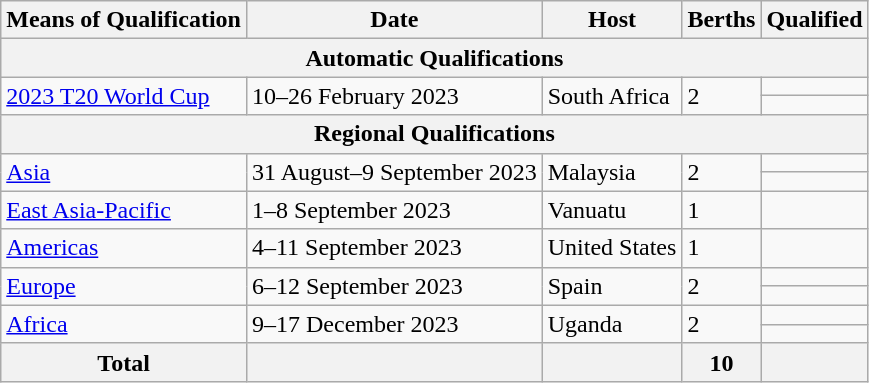<table class="wikitable">
<tr>
<th>Means of Qualification</th>
<th>Date</th>
<th>Host</th>
<th>Berths</th>
<th>Qualified</th>
</tr>
<tr>
<th colspan="5">Automatic Qualifications</th>
</tr>
<tr>
<td rowspan="2"><a href='#'>2023 T20 World Cup</a></td>
<td rowspan="2">10–26 February 2023</td>
<td rowspan="2"> South Africa</td>
<td rowspan="2" style="text-align:left;">2</td>
<td></td>
</tr>
<tr>
<td></td>
</tr>
<tr>
<th colspan="5">Regional Qualifications</th>
</tr>
<tr>
<td rowspan="2"><a href='#'>Asia</a></td>
<td rowspan="2">31 August–9 September 2023</td>
<td rowspan="2"> Malaysia</td>
<td rowspan="2" style="text-align:left;">2</td>
<td></td>
</tr>
<tr>
<td></td>
</tr>
<tr>
<td><a href='#'>East Asia-Pacific</a></td>
<td>1–8 September 2023</td>
<td> Vanuatu</td>
<td style="text-align:left;">1</td>
<td></td>
</tr>
<tr>
<td><a href='#'>Americas</a></td>
<td>4–11 September 2023</td>
<td> United States</td>
<td style="text-align:left;">1</td>
<td></td>
</tr>
<tr>
<td rowspan="2"><a href='#'>Europe</a></td>
<td rowspan="2">6–12 September 2023</td>
<td rowspan="2"> Spain</td>
<td rowspan="2" style="text-align:left;">2</td>
<td></td>
</tr>
<tr>
<td></td>
</tr>
<tr>
<td rowspan="2"><a href='#'>Africa</a></td>
<td rowspan="2">9–17 December 2023</td>
<td rowspan="2"> Uganda</td>
<td rowspan="2" style="text-align:left;">2</td>
<td></td>
</tr>
<tr>
<td></td>
</tr>
<tr>
<th>Total</th>
<th></th>
<th></th>
<th>10</th>
<th></th>
</tr>
</table>
